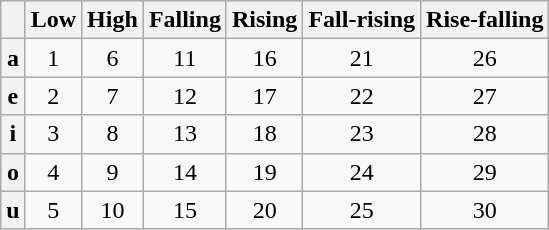<table class="wikitable" style="text-align:center">
<tr>
<th></th>
<th>Low</th>
<th>High</th>
<th>Falling</th>
<th>Rising</th>
<th>Fall-rising</th>
<th>Rise-falling</th>
</tr>
<tr>
<th>a</th>
<td>1</td>
<td>6</td>
<td>11</td>
<td>16</td>
<td>21</td>
<td>26</td>
</tr>
<tr>
<th>e</th>
<td>2</td>
<td>7</td>
<td>12</td>
<td>17</td>
<td>22</td>
<td>27</td>
</tr>
<tr>
<th>i</th>
<td>3</td>
<td>8</td>
<td>13</td>
<td>18</td>
<td>23</td>
<td>28</td>
</tr>
<tr>
<th>o</th>
<td>4</td>
<td>9</td>
<td>14</td>
<td>19</td>
<td>24</td>
<td>29</td>
</tr>
<tr>
<th>u</th>
<td>5</td>
<td>10</td>
<td>15</td>
<td>20</td>
<td>25</td>
<td>30</td>
</tr>
</table>
